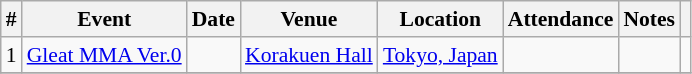<table id="Other events"  class="sortable wikitable succession-box" style="font-size:90%;">
<tr>
<th scope="col">#</th>
<th scope="col">Event</th>
<th scope="col">Date</th>
<th scope="col">Venue</th>
<th scope="col">Location</th>
<th scope="col">Attendance</th>
<th scope="col">Notes</th>
<th scope="col" class=unsortable></th>
</tr>
<tr>
<td>1</td>
<td><a href='#'>Gleat MMA Ver.0</a></td>
<td></td>
<td><a href='#'>Korakuen Hall</a></td>
<td><a href='#'>Tokyo, Japan</a></td>
<td></td>
<td></td>
<td></td>
</tr>
<tr>
</tr>
</table>
